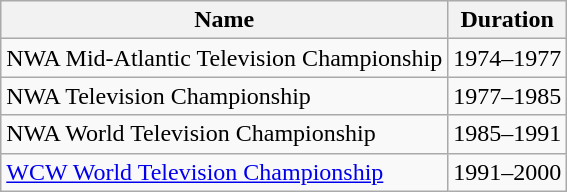<table class="wikitable" border="1">
<tr>
<th>Name</th>
<th>Duration</th>
</tr>
<tr>
<td>NWA Mid-Atlantic Television Championship</td>
<td>1974–1977</td>
</tr>
<tr>
<td>NWA Television Championship</td>
<td>1977–1985</td>
</tr>
<tr>
<td>NWA World Television Championship</td>
<td>1985–1991</td>
</tr>
<tr>
<td><a href='#'>WCW World Television Championship</a></td>
<td>1991–2000</td>
</tr>
</table>
